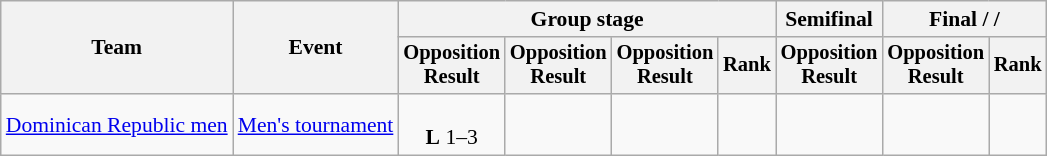<table class=wikitable style=font-size:90%;text-align:center>
<tr>
<th rowspan=2>Team</th>
<th rowspan=2>Event</th>
<th colspan=4>Group stage</th>
<th>Semifinal</th>
<th colspan=2>Final /  / </th>
</tr>
<tr style=font-size:95%>
<th>Opposition<br>Result</th>
<th>Opposition<br>Result</th>
<th>Opposition<br>Result</th>
<th>Rank</th>
<th>Opposition<br>Result</th>
<th>Opposition<br>Result</th>
<th>Rank</th>
</tr>
<tr>
<td align=left><a href='#'>Dominican Republic men</a></td>
<td align=left><a href='#'>Men's tournament</a></td>
<td><br><strong>L</strong> 1–3</td>
<td><br></td>
<td><br></td>
<td></td>
<td></td>
<td></td>
<td></td>
</tr>
</table>
